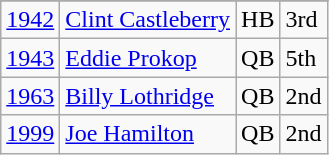<table class=wikitable>
<tr>
</tr>
<tr>
<td><a href='#'>1942</a></td>
<td><a href='#'>Clint Castleberry</a></td>
<td>HB</td>
<td>3rd</td>
</tr>
<tr>
<td><a href='#'>1943</a></td>
<td><a href='#'>Eddie Prokop</a></td>
<td>QB</td>
<td>5th</td>
</tr>
<tr>
<td><a href='#'>1963</a></td>
<td><a href='#'>Billy Lothridge</a></td>
<td>QB</td>
<td>2nd</td>
</tr>
<tr>
<td><a href='#'>1999</a></td>
<td><a href='#'>Joe Hamilton</a></td>
<td>QB</td>
<td>2nd</td>
</tr>
</table>
